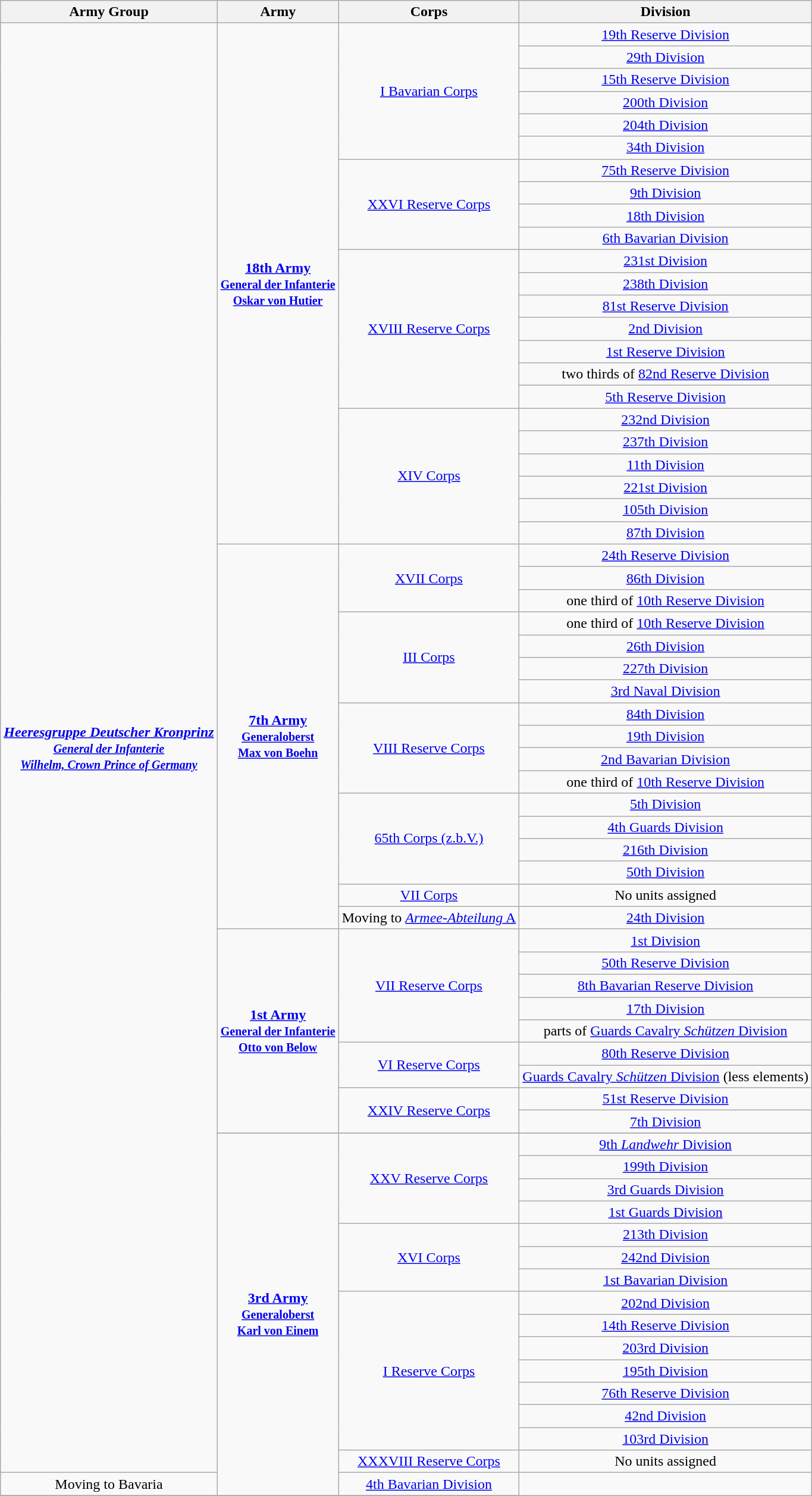<table class="wikitable" style="text-align:center;">
<tr>
<th>Army Group</th>
<th>Army</th>
<th>Corps</th>
<th>Division</th>
</tr>
<tr>
<td ROWSPAN=65><strong><em><a href='#'>Heeresgruppe Deutscher Kronprinz</a><br><small><a href='#'>General der Infanterie</a><br><a href='#'>Wilhelm, Crown Prince of Germany</a></small></em></strong></td>
<td ROWSPAN=23><strong><a href='#'>18th Army</a><br><small><a href='#'>General der Infanterie</a><br><a href='#'>Oskar von Hutier</a></small></strong></td>
<td ROWSPAN=6><a href='#'>I Bavarian Corps</a></td>
<td><a href='#'>19th Reserve Division</a></td>
</tr>
<tr>
<td><a href='#'>29th Division</a></td>
</tr>
<tr>
<td><a href='#'>15th Reserve Division</a></td>
</tr>
<tr>
<td><a href='#'>200th Division</a></td>
</tr>
<tr>
<td><a href='#'>204th Division</a></td>
</tr>
<tr>
<td><a href='#'>34th Division</a></td>
</tr>
<tr>
<td ROWSPAN=4><a href='#'>XXVI Reserve Corps</a></td>
<td><a href='#'>75th Reserve Division</a></td>
</tr>
<tr>
<td><a href='#'>9th Division</a></td>
</tr>
<tr>
<td><a href='#'>18th Division</a></td>
</tr>
<tr>
<td><a href='#'>6th Bavarian Division</a></td>
</tr>
<tr>
<td ROWSPAN=7><a href='#'>XVIII Reserve Corps</a></td>
<td><a href='#'>231st Division</a></td>
</tr>
<tr>
<td><a href='#'>238th Division</a></td>
</tr>
<tr>
<td><a href='#'>81st Reserve Division</a></td>
</tr>
<tr>
<td><a href='#'>2nd Division</a></td>
</tr>
<tr>
<td><a href='#'>1st Reserve Division</a></td>
</tr>
<tr>
<td>two thirds of <a href='#'>82nd Reserve Division</a></td>
</tr>
<tr>
<td><a href='#'>5th Reserve Division</a></td>
</tr>
<tr>
<td ROWSPAN=6><a href='#'>XIV Corps</a></td>
<td><a href='#'>232nd Division</a></td>
</tr>
<tr>
<td><a href='#'>237th Division</a></td>
</tr>
<tr>
<td><a href='#'>11th Division</a></td>
</tr>
<tr>
<td><a href='#'>221st Division</a></td>
</tr>
<tr>
<td><a href='#'>105th Division</a></td>
</tr>
<tr>
<td><a href='#'>87th Division</a></td>
</tr>
<tr>
<td ROWSPAN=17><strong><a href='#'>7th Army</a><br><small><a href='#'>Generaloberst</a><br><a href='#'>Max von Boehn</a></small></strong></td>
<td ROWSPAN=3><a href='#'>XVII Corps</a></td>
<td><a href='#'>24th Reserve Division</a></td>
</tr>
<tr>
<td><a href='#'>86th Division</a></td>
</tr>
<tr>
<td>one third of <a href='#'>10th Reserve Division</a></td>
</tr>
<tr>
<td ROWSPAN=4><a href='#'>III Corps</a></td>
<td>one third of <a href='#'>10th Reserve Division</a></td>
</tr>
<tr>
<td><a href='#'>26th Division</a></td>
</tr>
<tr>
<td><a href='#'>227th Division</a></td>
</tr>
<tr>
<td><a href='#'>3rd Naval Division</a></td>
</tr>
<tr>
<td ROWSPAN=4><a href='#'>VIII Reserve Corps</a></td>
<td><a href='#'>84th Division</a></td>
</tr>
<tr>
<td><a href='#'>19th Division</a></td>
</tr>
<tr>
<td><a href='#'>2nd Bavarian Division</a></td>
</tr>
<tr>
<td>one third of <a href='#'>10th Reserve Division</a></td>
</tr>
<tr>
<td ROWSPAN=4><a href='#'>65th Corps (z.b.V.)</a></td>
<td><a href='#'>5th Division</a></td>
</tr>
<tr>
<td><a href='#'>4th Guards Division</a></td>
</tr>
<tr>
<td><a href='#'>216th Division</a></td>
</tr>
<tr>
<td><a href='#'>50th Division</a></td>
</tr>
<tr>
<td ROWSPAN=1><a href='#'>VII Corps</a></td>
<td>No units assigned</td>
</tr>
<tr>
<td ROWSPAN=1>Moving to <a href='#'><em>Armee-Abteilung</em> A</a></td>
<td><a href='#'>24th Division</a></td>
</tr>
<tr>
<td ROWSPAN=9><strong><a href='#'>1st Army</a><br><small><a href='#'>General der Infanterie</a><br><a href='#'>Otto von Below</a></small></strong></td>
<td ROWSPAN=5><a href='#'>VII Reserve Corps</a></td>
<td><a href='#'>1st Division</a></td>
</tr>
<tr>
<td><a href='#'>50th Reserve Division</a></td>
</tr>
<tr>
<td><a href='#'>8th Bavarian Reserve Division</a></td>
</tr>
<tr>
<td><a href='#'>17th Division</a></td>
</tr>
<tr>
<td>parts of <a href='#'>Guards Cavalry <em>Schützen</em> Division</a></td>
</tr>
<tr>
<td ROWSPAN=2><a href='#'>VI Reserve Corps</a></td>
<td><a href='#'>80th Reserve Division</a></td>
</tr>
<tr>
<td><a href='#'>Guards Cavalry <em>Schützen</em> Division</a> (less elements)</td>
</tr>
<tr>
<td ROWSPAN=2><a href='#'>XXIV Reserve Corps</a></td>
<td><a href='#'>51st Reserve Division</a></td>
</tr>
<tr>
<td><a href='#'>7th Division</a></td>
</tr>
<tr>
</tr>
<tr>
<td ROWSPAN=16><strong><a href='#'>3rd Army</a><br><small><a href='#'>Generaloberst</a><br><a href='#'>Karl von Einem</a></small></strong></td>
<td ROWSPAN=4><a href='#'>XXV Reserve Corps</a></td>
<td><a href='#'>9th <em>Landwehr</em> Division</a></td>
</tr>
<tr>
<td><a href='#'>199th Division</a></td>
</tr>
<tr>
<td><a href='#'>3rd Guards Division</a></td>
</tr>
<tr>
<td><a href='#'>1st Guards Division</a></td>
</tr>
<tr>
<td ROWSPAN=3><a href='#'>XVI Corps</a></td>
<td><a href='#'>213th Division</a></td>
</tr>
<tr>
<td><a href='#'>242nd Division</a></td>
</tr>
<tr>
<td><a href='#'>1st Bavarian Division</a></td>
</tr>
<tr>
<td ROWSPAN=7><a href='#'>I Reserve Corps</a></td>
<td><a href='#'>202nd Division</a></td>
</tr>
<tr>
<td><a href='#'>14th Reserve Division</a></td>
</tr>
<tr>
<td><a href='#'>203rd Division</a></td>
</tr>
<tr>
<td><a href='#'>195th Division</a></td>
</tr>
<tr>
<td><a href='#'>76th Reserve Division</a></td>
</tr>
<tr>
<td><a href='#'>42nd Division</a></td>
</tr>
<tr>
<td><a href='#'>103rd Division</a></td>
</tr>
<tr>
<td ROWSPAN=1><a href='#'>XXXVIII Reserve Corps</a></td>
<td>No units assigned</td>
</tr>
<tr>
<td ROWSPAN=1>Moving to Bavaria</td>
<td><a href='#'>4th Bavarian Division</a></td>
</tr>
<tr>
</tr>
</table>
